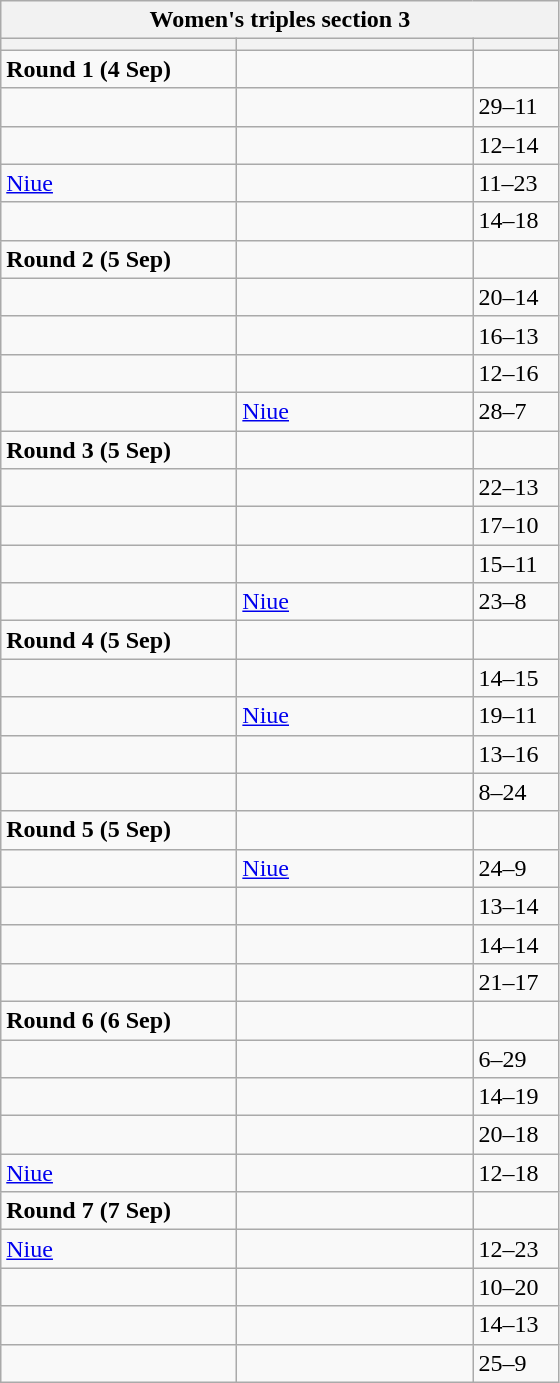<table class="wikitable">
<tr>
<th colspan="3">Women's triples section 3</th>
</tr>
<tr>
<th width=150></th>
<th width=150></th>
<th width=50></th>
</tr>
<tr>
<td><strong>Round 1 (4 Sep)</strong></td>
<td></td>
<td></td>
</tr>
<tr>
<td></td>
<td></td>
<td>29–11</td>
</tr>
<tr>
<td></td>
<td></td>
<td>12–14</td>
</tr>
<tr>
<td> <a href='#'>Niue</a></td>
<td></td>
<td>11–23</td>
</tr>
<tr>
<td></td>
<td></td>
<td>14–18</td>
</tr>
<tr>
<td><strong>Round 2 (5 Sep)</strong></td>
<td></td>
<td></td>
</tr>
<tr>
<td></td>
<td></td>
<td>20–14</td>
</tr>
<tr>
<td></td>
<td></td>
<td>16–13</td>
</tr>
<tr>
<td></td>
<td></td>
<td>12–16</td>
</tr>
<tr>
<td></td>
<td> <a href='#'>Niue</a></td>
<td>28–7</td>
</tr>
<tr>
<td><strong>Round 3 (5 Sep)</strong></td>
<td></td>
<td></td>
</tr>
<tr>
<td></td>
<td></td>
<td>22–13</td>
</tr>
<tr>
<td></td>
<td></td>
<td>17–10</td>
</tr>
<tr>
<td></td>
<td></td>
<td>15–11</td>
</tr>
<tr>
<td></td>
<td> <a href='#'>Niue</a></td>
<td>23–8</td>
</tr>
<tr>
<td><strong>Round 4 (5 Sep)</strong></td>
<td></td>
<td></td>
</tr>
<tr>
<td></td>
<td></td>
<td>14–15</td>
</tr>
<tr>
<td></td>
<td> <a href='#'>Niue</a></td>
<td>19–11</td>
</tr>
<tr>
<td></td>
<td></td>
<td>13–16</td>
</tr>
<tr>
<td></td>
<td></td>
<td>8–24</td>
</tr>
<tr>
<td><strong>Round 5 (5 Sep)</strong></td>
<td></td>
<td></td>
</tr>
<tr>
<td></td>
<td> <a href='#'>Niue</a></td>
<td>24–9</td>
</tr>
<tr>
<td></td>
<td></td>
<td>13–14</td>
</tr>
<tr>
<td></td>
<td></td>
<td>14–14</td>
</tr>
<tr>
<td></td>
<td></td>
<td>21–17</td>
</tr>
<tr>
<td><strong>Round 6  (6 Sep)</strong></td>
<td></td>
<td></td>
</tr>
<tr>
<td></td>
<td></td>
<td>6–29</td>
</tr>
<tr>
<td></td>
<td></td>
<td>14–19</td>
</tr>
<tr>
<td></td>
<td></td>
<td>20–18</td>
</tr>
<tr>
<td> <a href='#'>Niue</a></td>
<td></td>
<td>12–18</td>
</tr>
<tr>
<td><strong>Round 7 (7 Sep)</strong></td>
<td></td>
<td></td>
</tr>
<tr>
<td> <a href='#'>Niue</a></td>
<td></td>
<td>12–23</td>
</tr>
<tr>
<td></td>
<td></td>
<td>10–20</td>
</tr>
<tr>
<td></td>
<td></td>
<td>14–13</td>
</tr>
<tr>
<td></td>
<td></td>
<td>25–9</td>
</tr>
</table>
